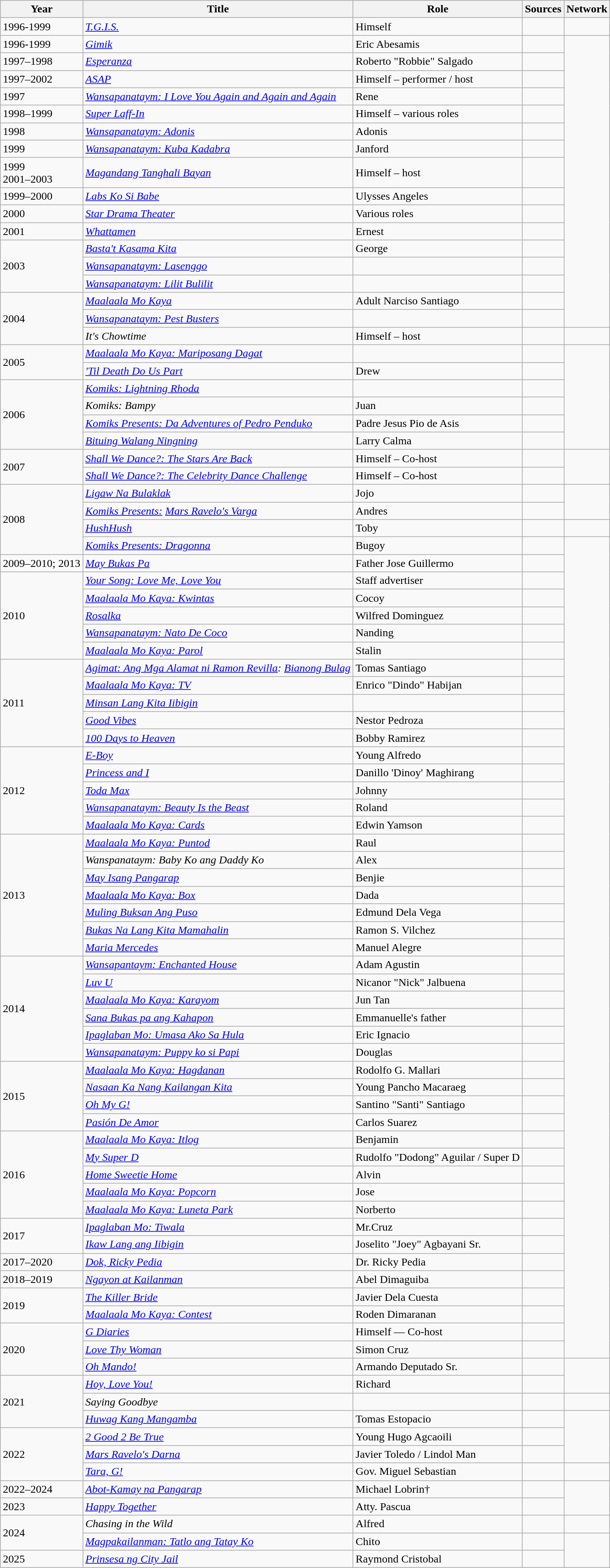<table class="wikitable sortable"  style="text-align: left">
<tr>
<th>Year</th>
<th>Title</th>
<th>Role</th>
<th>Sources</th>
<th>Network</th>
</tr>
<tr>
<td>1996-1999</td>
<td><em><a href='#'>T.G.I.S.</a></em></td>
<td>Himself</td>
<td></td>
<td></td>
</tr>
<tr>
<td>1996-1999</td>
<td><em><a href='#'>Gimik</a></em></td>
<td>Eric Abesamis</td>
<td></td>
<td rowspan="16"></td>
</tr>
<tr>
<td>1997–1998</td>
<td><em><a href='#'>Esperanza</a></em></td>
<td>Roberto "Robbie" Salgado</td>
<td></td>
</tr>
<tr>
<td>1997–2002</td>
<td><em><a href='#'>ASAP</a></em></td>
<td>Himself – performer / host</td>
<td></td>
</tr>
<tr>
<td>1997</td>
<td><em><a href='#'>Wansapanataym: I Love You Again and Again and Again</a></em></td>
<td>Rene</td>
<td></td>
</tr>
<tr>
<td>1998–1999</td>
<td><em><a href='#'>Super Laff-In</a></em></td>
<td>Himself – various roles</td>
<td></td>
</tr>
<tr>
<td>1998</td>
<td><em><a href='#'>Wansapanataym: Adonis</a></em></td>
<td>Adonis</td>
<td></td>
</tr>
<tr>
<td>1999</td>
<td><em><a href='#'>Wansapanataym: Kuba Kadabra</a></em></td>
<td>Janford</td>
<td></td>
</tr>
<tr>
<td>1999 <br> 2001–2003</td>
<td><em><a href='#'>Magandang Tanghali Bayan</a></em></td>
<td>Himself – host</td>
<td></td>
</tr>
<tr>
<td>1999–2000</td>
<td><em><a href='#'>Labs Ko Si Babe</a></em></td>
<td>Ulysses Angeles</td>
<td></td>
</tr>
<tr>
<td>2000</td>
<td><em><a href='#'>Star Drama Theater</a></em></td>
<td>Various roles</td>
<td></td>
</tr>
<tr>
<td>2001</td>
<td><em><a href='#'>Whattamen</a></em></td>
<td>Ernest</td>
<td></td>
</tr>
<tr>
<td rowspan="3">2003</td>
<td><em><a href='#'>Basta't Kasama Kita</a></em></td>
<td>George</td>
<td></td>
</tr>
<tr>
<td><em><a href='#'>Wansapanataym: Lasenggo</a></em></td>
<td></td>
<td></td>
</tr>
<tr>
<td><em><a href='#'>Wansapanataym: Lilit Bulilit</a></em></td>
<td></td>
<td></td>
</tr>
<tr>
<td rowspan="3">2004</td>
<td><em><a href='#'>Maalaala Mo Kaya</a></em></td>
<td>Adult Narciso Santiago</td>
<td></td>
</tr>
<tr>
<td><em><a href='#'>Wansapanataym: Pest Busters</a></em></td>
<td></td>
<td></td>
</tr>
<tr>
<td><em>It's Chowtime</em></td>
<td>Himself – host</td>
<td></td>
<td></td>
</tr>
<tr>
<td rowspan="2">2005</td>
<td><em><a href='#'>Maalaala Mo Kaya: Mariposang Dagat</a></em></td>
<td></td>
<td></td>
<td rowspan="6"></td>
</tr>
<tr>
<td><em><a href='#'>'Til Death Do Us Part</a></em></td>
<td>Drew</td>
<td></td>
</tr>
<tr>
<td rowspan="4">2006</td>
<td><em><a href='#'>Komiks: Lightning Rhoda</a></em></td>
<td></td>
<td></td>
</tr>
<tr>
<td><em>Komiks: Bampy</em></td>
<td>Juan</td>
<td></td>
</tr>
<tr>
<td><em><a href='#'>Komiks Presents: Da Adventures of Pedro Penduko</a></em></td>
<td>Padre Jesus Pio de Asis</td>
<td></td>
</tr>
<tr>
<td><em><a href='#'>Bituing Walang Ningning</a></em></td>
<td>Larry Calma</td>
<td></td>
</tr>
<tr>
<td rowspan="2">2007</td>
<td><em><a href='#'>Shall We Dance?: The Stars Are Back</a></em></td>
<td>Himself – Co-host</td>
<td></td>
<td rowspan="2"></td>
</tr>
<tr>
<td><em><a href='#'>Shall We Dance?: The Celebrity Dance Challenge</a></em></td>
<td>Himself – Co-host</td>
<td></td>
</tr>
<tr>
<td rowspan="4">2008</td>
<td><em><a href='#'>Ligaw Na Bulaklak</a></em></td>
<td>Jojo</td>
<td></td>
<td rowspan="2"></td>
</tr>
<tr>
<td><em><a href='#'>Komiks Presents:</a> <a href='#'>Mars Ravelo's Varga</a></em></td>
<td>Andres</td>
<td></td>
</tr>
<tr>
<td><em><a href='#'>HushHush</a></em></td>
<td>Toby</td>
<td></td>
<td></td>
</tr>
<tr>
<td><em><a href='#'>Komiks Presents: Dragonna</a></em></td>
<td>Bugoy</td>
<td></td>
<td rowspan="47"></td>
</tr>
<tr>
<td>2009–2010; 2013</td>
<td><em><a href='#'>May Bukas Pa</a></em></td>
<td>Father Jose Guillermo</td>
<td></td>
</tr>
<tr>
<td rowspan="5">2010</td>
<td><em><a href='#'>Your Song: Love Me, Love You</a></em></td>
<td>Staff advertiser</td>
<td></td>
</tr>
<tr>
<td><em><a href='#'>Maalaala Mo Kaya: Kwintas</a></em></td>
<td>Cocoy</td>
<td></td>
</tr>
<tr>
<td><em><a href='#'>Rosalka</a></em></td>
<td>Wilfred Dominguez</td>
<td></td>
</tr>
<tr>
<td><em><a href='#'>Wansapanataym: Nato De Coco</a></em></td>
<td>Nanding</td>
<td></td>
</tr>
<tr>
<td><em><a href='#'>Maalaala Mo Kaya: Parol</a></em></td>
<td>Stalin</td>
<td></td>
</tr>
<tr>
<td rowspan="5">2011</td>
<td><em><a href='#'>Agimat: Ang Mga Alamat ni Ramon Revilla</a>: <a href='#'>Bianong Bulag</a></em></td>
<td>Tomas Santiago</td>
<td></td>
</tr>
<tr>
<td><em><a href='#'>Maalaala Mo Kaya: TV</a></em></td>
<td>Enrico "Dindo" Habijan</td>
<td></td>
</tr>
<tr>
<td><em><a href='#'>Minsan Lang Kita Iibigin</a></em></td>
<td></td>
<td></td>
</tr>
<tr>
<td><em><a href='#'>Good Vibes</a></em></td>
<td>Nestor Pedroza</td>
<td></td>
</tr>
<tr>
<td><em><a href='#'>100 Days to Heaven</a></em></td>
<td>Bobby Ramirez</td>
<td></td>
</tr>
<tr>
<td rowspan="5">2012</td>
<td><em><a href='#'>E-Boy</a></em></td>
<td>Young Alfredo</td>
<td></td>
</tr>
<tr>
<td><em><a href='#'>Princess and I</a></em></td>
<td>Danillo 'Dinoy' Maghirang</td>
<td></td>
</tr>
<tr>
<td><em><a href='#'>Toda Max</a></em></td>
<td>Johnny</td>
<td></td>
</tr>
<tr>
<td><em><a href='#'>Wansapanataym: Beauty Is the Beast</a></em></td>
<td>Roland</td>
<td></td>
</tr>
<tr>
<td><em><a href='#'>Maalaala Mo Kaya: Cards</a></em></td>
<td>Edwin Yamson</td>
<td></td>
</tr>
<tr>
<td rowspan="7">2013</td>
<td><em><a href='#'>Maalaala Mo Kaya: Puntod</a></em></td>
<td>Raul</td>
<td></td>
</tr>
<tr>
<td><em>Wanspanataym: Baby Ko ang Daddy Ko</em></td>
<td>Alex</td>
<td></td>
</tr>
<tr>
<td><em><a href='#'>May Isang Pangarap</a></em></td>
<td>Benjie</td>
<td></td>
</tr>
<tr>
<td><em><a href='#'>Maalaala Mo Kaya: Box</a></em></td>
<td>Dada</td>
<td></td>
</tr>
<tr>
<td><em><a href='#'>Muling Buksan Ang Puso</a></em></td>
<td>Edmund Dela Vega</td>
<td></td>
</tr>
<tr>
<td><em><a href='#'>Bukas Na Lang Kita Mamahalin</a></em></td>
<td>Ramon S. Vilchez</td>
<td></td>
</tr>
<tr>
<td><em><a href='#'>Maria Mercedes</a></em></td>
<td>Manuel Alegre</td>
<td></td>
</tr>
<tr>
<td rowspan="6">2014</td>
<td><em><a href='#'>Wansapantaym: Enchanted House</a></em></td>
<td>Adam Agustin</td>
<td></td>
</tr>
<tr>
<td><em><a href='#'>Luv U</a></em></td>
<td>Nicanor "Nick" Jalbuena</td>
<td></td>
</tr>
<tr>
<td><em><a href='#'>Maalaala Mo Kaya: Karayom</a></em></td>
<td>Jun Tan</td>
<td></td>
</tr>
<tr>
<td><em><a href='#'>Sana Bukas pa ang Kahapon</a></em></td>
<td>Emmanuelle's father</td>
<td></td>
</tr>
<tr>
<td><em><a href='#'>Ipaglaban Mo: Umasa Ako Sa Hula</a></em></td>
<td>Eric Ignacio</td>
<td></td>
</tr>
<tr>
<td><em><a href='#'>Wansapanataym: Puppy ko si Papi</a></em></td>
<td>Douglas</td>
<td></td>
</tr>
<tr>
<td rowspan="4">2015</td>
<td><em><a href='#'>Maalaala Mo Kaya: Hagdanan</a></em></td>
<td>Rodolfo G. Mallari</td>
<td></td>
</tr>
<tr>
<td><em><a href='#'>Nasaan Ka Nang Kailangan Kita</a></em></td>
<td>Young Pancho Macaraeg</td>
<td></td>
</tr>
<tr>
<td><em><a href='#'>Oh My G!</a></em></td>
<td>Santino "Santi" Santiago</td>
<td></td>
</tr>
<tr>
<td><em><a href='#'>Pasión De Amor</a></em></td>
<td>Carlos Suarez</td>
<td></td>
</tr>
<tr>
<td rowspan="5">2016</td>
<td><em><a href='#'>Maalaala Mo Kaya: Itlog</a></em></td>
<td>Benjamin</td>
<td></td>
</tr>
<tr>
<td><em><a href='#'>My Super D</a></em></td>
<td>Rudolfo "Dodong" Aguilar / Super D</td>
<td></td>
</tr>
<tr>
<td><em><a href='#'>Home Sweetie Home</a></em></td>
<td>Alvin</td>
<td></td>
</tr>
<tr>
<td><em><a href='#'>Maalaala Mo Kaya: Popcorn</a></em></td>
<td>Jose</td>
<td></td>
</tr>
<tr>
<td><em><a href='#'>Maalaala Mo Kaya: Luneta Park</a></em></td>
<td>Norberto</td>
<td></td>
</tr>
<tr>
<td rowspan="2">2017</td>
<td><em><a href='#'>Ipaglaban Mo: Tiwala</a></em></td>
<td>Mr.Cruz</td>
<td></td>
</tr>
<tr>
<td><em><a href='#'>Ikaw Lang ang Iibigin</a></em></td>
<td>Joselito "Joey" Agbayani Sr.</td>
<td></td>
</tr>
<tr>
<td>2017–2020</td>
<td><em><a href='#'>Dok, Ricky Pedia</a></em></td>
<td>Dr. Ricky Pedia</td>
<td></td>
</tr>
<tr>
<td>2018–2019</td>
<td><em><a href='#'>Ngayon at Kailanman</a></em></td>
<td>Abel Dimaguiba</td>
<td></td>
</tr>
<tr>
<td rowspan="2">2019</td>
<td><em><a href='#'>The Killer Bride</a></em></td>
<td>Javier Dela Cuesta</td>
<td></td>
</tr>
<tr>
<td><em><a href='#'>Maalaala Mo Kaya: Contest</a></em></td>
<td>Roden Dimaranan</td>
</tr>
<tr>
<td rowspan="3">2020</td>
<td><em><a href='#'>G Diaries</a></em></td>
<td>Himself ― Co-host</td>
<td></td>
</tr>
<tr>
<td><em><a href='#'>Love Thy Woman</a></em></td>
<td>Simon Cruz</td>
<td></td>
</tr>
<tr>
<td><em><a href='#'>Oh Mando!</a></em></td>
<td>Armando Deputado Sr.</td>
<td></td>
<td rowspan="2"></td>
</tr>
<tr>
<td rowspan="3">2021</td>
<td><em><a href='#'>Hoy, Love You!</a></em></td>
<td>Richard</td>
<td></td>
</tr>
<tr>
<td><em>Saying Goodbye</em></td>
<td></td>
<td></td>
<td></td>
</tr>
<tr>
<td><em><a href='#'>Huwag Kang Mangamba</a></em></td>
<td>Tomas Estopacio</td>
<td></td>
<td rowspan="3"></td>
</tr>
<tr>
<td rowspan="3">2022</td>
<td><em><a href='#'>2 Good 2 Be True</a></em></td>
<td>Young Hugo Agcaoili</td>
<td></td>
</tr>
<tr>
<td><em><a href='#'>Mars Ravelo's Darna</a></em></td>
<td>Javier Toledo / Lindol Man</td>
<td></td>
</tr>
<tr>
<td><em><a href='#'>Tara, G!</a></em></td>
<td>Gov. Miguel Sebastian</td>
<td></td>
<td></td>
</tr>
<tr>
<td>2022–2024</td>
<td><em><a href='#'>Abot-Kamay na Pangarap</a></em></td>
<td>Michael Lobrin†</td>
<td></td>
<td rowspan="2"></td>
</tr>
<tr>
<td>2023</td>
<td><a href='#'><em>Happy Together</em></a></td>
<td>Atty. Pascua</td>
<td></td>
</tr>
<tr>
<td rowspan="2">2024</td>
<td><em>Chasing in the Wild</em></td>
<td>Alfred</td>
<td></td>
<td></td>
</tr>
<tr>
<td><em><a href='#'>Magpakailanman: Tatlo ang Tatay Ko</a></em></td>
<td>Chito</td>
<td></td>
<td rowspan="2"></td>
</tr>
<tr>
<td>2025</td>
<td><em><a href='#'>Prinsesa ng City Jail</a></em></td>
<td>Raymond Cristobal</td>
<td></td>
</tr>
</table>
